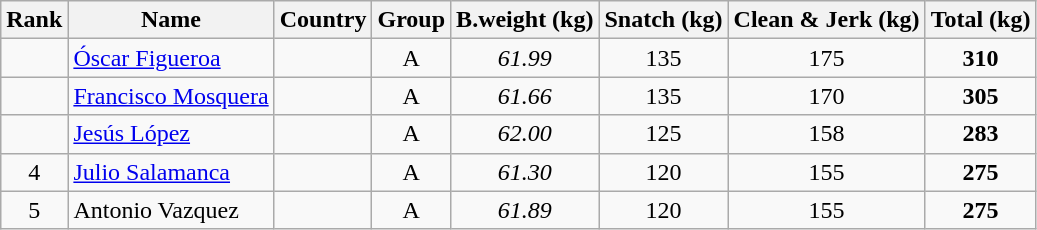<table class="wikitable sortable" style="text-align:center;">
<tr>
<th>Rank</th>
<th>Name</th>
<th>Country</th>
<th>Group</th>
<th>B.weight (kg)</th>
<th>Snatch (kg)</th>
<th>Clean & Jerk (kg)</th>
<th>Total (kg)</th>
</tr>
<tr>
<td></td>
<td align=left><a href='#'>Óscar Figueroa</a></td>
<td align=left></td>
<td>A</td>
<td><em>61.99</em></td>
<td>135</td>
<td>175</td>
<td><strong>310</strong></td>
</tr>
<tr>
<td></td>
<td align=left><a href='#'>Francisco Mosquera</a></td>
<td align=left></td>
<td>A</td>
<td><em>61.66</em></td>
<td>135</td>
<td>170</td>
<td><strong>305</strong></td>
</tr>
<tr>
<td></td>
<td align=left><a href='#'>Jesús López</a></td>
<td align=left></td>
<td>A</td>
<td><em>62.00</em></td>
<td>125</td>
<td>158</td>
<td><strong>283</strong></td>
</tr>
<tr>
<td>4</td>
<td align=left><a href='#'>Julio Salamanca</a></td>
<td align=left></td>
<td>A</td>
<td><em>61.30</em></td>
<td>120</td>
<td>155</td>
<td><strong>275</strong></td>
</tr>
<tr>
<td>5</td>
<td align=left>Antonio Vazquez</td>
<td align="left"></td>
<td>A</td>
<td><em>61.89</em></td>
<td>120</td>
<td>155</td>
<td><strong>275</strong></td>
</tr>
</table>
